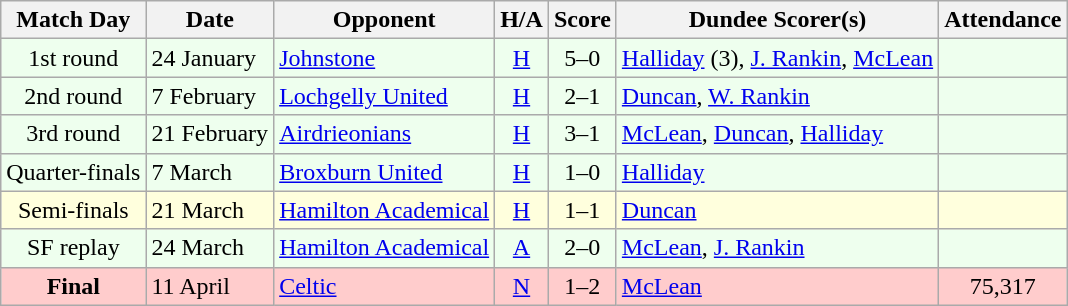<table class="wikitable" style="text-align:center">
<tr>
<th>Match Day</th>
<th>Date</th>
<th>Opponent</th>
<th>H/A</th>
<th>Score</th>
<th>Dundee Scorer(s)</th>
<th>Attendance</th>
</tr>
<tr bgcolor="#EEFFEE">
<td>1st round</td>
<td align="left">24 January</td>
<td align="left"><a href='#'>Johnstone</a></td>
<td><a href='#'>H</a></td>
<td>5–0</td>
<td align="left"><a href='#'>Halliday</a> (3), <a href='#'>J. Rankin</a>, <a href='#'>McLean</a></td>
<td></td>
</tr>
<tr bgcolor="#EEFFEE">
<td>2nd round</td>
<td align="left">7 February</td>
<td align="left"><a href='#'>Lochgelly United</a></td>
<td><a href='#'>H</a></td>
<td>2–1</td>
<td align="left"><a href='#'>Duncan</a>, <a href='#'>W. Rankin</a></td>
<td></td>
</tr>
<tr bgcolor="#EEFFEE">
<td>3rd round</td>
<td align="left">21 February</td>
<td align="left"><a href='#'>Airdrieonians</a></td>
<td><a href='#'>H</a></td>
<td>3–1</td>
<td align="left"><a href='#'>McLean</a>, <a href='#'>Duncan</a>, <a href='#'>Halliday</a></td>
<td></td>
</tr>
<tr bgcolor="#EEFFEE">
<td>Quarter-finals</td>
<td align="left">7 March</td>
<td align="left"><a href='#'>Broxburn United</a></td>
<td><a href='#'>H</a></td>
<td>1–0</td>
<td align="left"><a href='#'>Halliday</a></td>
<td></td>
</tr>
<tr bgcolor="#FFFFDD">
<td>Semi-finals</td>
<td align="left">21 March</td>
<td align="left"><a href='#'>Hamilton Academical</a></td>
<td><a href='#'>H</a></td>
<td>1–1</td>
<td align="left"><a href='#'>Duncan</a></td>
<td></td>
</tr>
<tr bgcolor="#EEFFEE">
<td>SF replay</td>
<td align="left">24 March</td>
<td align="left"><a href='#'>Hamilton Academical</a></td>
<td><a href='#'>A</a></td>
<td>2–0</td>
<td align="left"><a href='#'>McLean</a>, <a href='#'>J. Rankin</a></td>
<td></td>
</tr>
<tr bgcolor="#FFCCCC">
<td><strong>Final</strong></td>
<td align="left">11 April</td>
<td align="left"><a href='#'>Celtic</a></td>
<td><a href='#'>N</a></td>
<td>1–2</td>
<td align="left"><a href='#'>McLean</a></td>
<td>75,317</td>
</tr>
</table>
